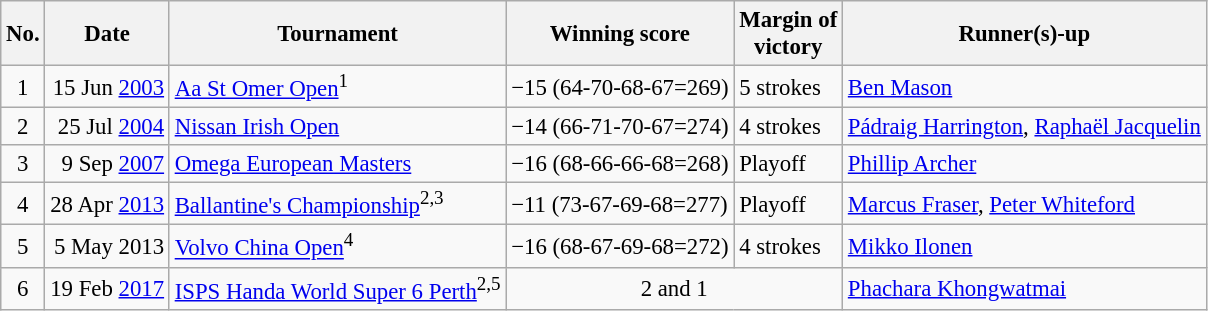<table class="wikitable" style="font-size:95%;">
<tr>
<th>No.</th>
<th>Date</th>
<th>Tournament</th>
<th>Winning score</th>
<th>Margin of<br>victory</th>
<th>Runner(s)-up</th>
</tr>
<tr>
<td align=center>1</td>
<td align=right>15 Jun <a href='#'>2003</a></td>
<td><a href='#'>Aa St Omer Open</a><sup>1</sup></td>
<td>−15 (64-70-68-67=269)</td>
<td>5 strokes</td>
<td> <a href='#'>Ben Mason</a></td>
</tr>
<tr>
<td align=center>2</td>
<td align=right>25 Jul <a href='#'>2004</a></td>
<td><a href='#'>Nissan Irish Open</a></td>
<td>−14 (66-71-70-67=274)</td>
<td>4 strokes</td>
<td> <a href='#'>Pádraig Harrington</a>,  <a href='#'>Raphaël Jacquelin</a></td>
</tr>
<tr>
<td align=center>3</td>
<td align=right>9 Sep <a href='#'>2007</a></td>
<td><a href='#'>Omega European Masters</a></td>
<td>−16 (68-66-66-68=268)</td>
<td>Playoff</td>
<td> <a href='#'>Phillip Archer</a></td>
</tr>
<tr>
<td align=center>4</td>
<td align=right>28 Apr <a href='#'>2013</a></td>
<td><a href='#'>Ballantine's Championship</a><sup>2,3</sup></td>
<td>−11 (73-67-69-68=277)</td>
<td>Playoff</td>
<td> <a href='#'>Marcus Fraser</a>,  <a href='#'>Peter Whiteford</a></td>
</tr>
<tr>
<td align=center>5</td>
<td align=right>5 May 2013</td>
<td><a href='#'>Volvo China Open</a><sup>4</sup></td>
<td>−16 (68-67-69-68=272)</td>
<td>4 strokes</td>
<td> <a href='#'>Mikko Ilonen</a></td>
</tr>
<tr>
<td align=center>6</td>
<td align=right>19 Feb <a href='#'>2017</a></td>
<td><a href='#'>ISPS Handa World Super 6 Perth</a><sup>2,5</sup></td>
<td align=center colspan=2>2 and 1</td>
<td> <a href='#'>Phachara Khongwatmai</a></td>
</tr>
</table>
